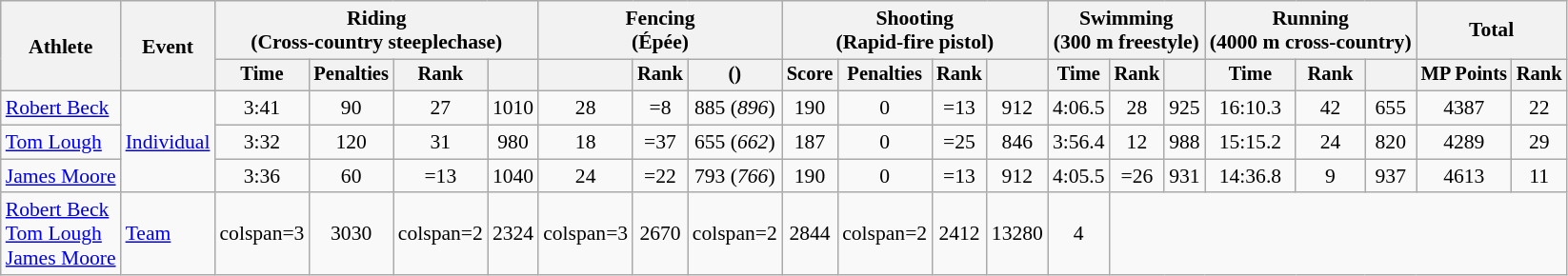<table class=wikitable style=font-size:90%;text-align:center>
<tr>
<th rowspan=2>Athlete</th>
<th rowspan=2>Event</th>
<th colspan=4>Riding<br><span>(Cross-country steeplechase)</span></th>
<th colspan=3>Fencing<br><span>(Épée)</span></th>
<th colspan=4>Shooting<br><span>(Rapid-fire pistol)</span></th>
<th colspan=3>Swimming<br><span>(300 m freestyle)</span></th>
<th colspan=3>Running<br><span>(4000 m cross-country)</span></th>
<th colspan=2>Total</th>
</tr>
<tr style=font-size:95%>
<th>Time</th>
<th>Penalties</th>
<th>Rank</th>
<th></th>
<th></th>
<th>Rank</th>
<th> (<em></em>)</th>
<th>Score</th>
<th>Penalties</th>
<th>Rank</th>
<th></th>
<th>Time</th>
<th>Rank</th>
<th></th>
<th>Time</th>
<th>Rank</th>
<th></th>
<th>MP Points</th>
<th>Rank</th>
</tr>
<tr>
<td align=left><a href='#'>Robert Beck</a></td>
<td align=left rowspan=3><a href='#'>Individual</a></td>
<td>3:41</td>
<td>90</td>
<td>27</td>
<td>1010</td>
<td>28</td>
<td>=8</td>
<td>885 (<em>896</em>)</td>
<td>190</td>
<td>0</td>
<td>=13</td>
<td>912</td>
<td>4:06.5</td>
<td>28</td>
<td>925</td>
<td>16:10.3</td>
<td>42</td>
<td>655</td>
<td>4387</td>
<td>22</td>
</tr>
<tr>
<td align=left><a href='#'>Tom Lough</a></td>
<td>3:32</td>
<td>120</td>
<td>31</td>
<td>980</td>
<td>18</td>
<td>=37</td>
<td>655 (<em>662</em>)</td>
<td>187</td>
<td>0</td>
<td>=25</td>
<td>846</td>
<td>3:56.4</td>
<td>12</td>
<td>988</td>
<td>15:15.2</td>
<td>24</td>
<td>820</td>
<td>4289</td>
<td>29</td>
</tr>
<tr>
<td align=left><a href='#'>James Moore</a></td>
<td>3:36</td>
<td>60</td>
<td>=13</td>
<td>1040</td>
<td>24</td>
<td>=22</td>
<td>793 (<em>766</em>)</td>
<td>190</td>
<td>0</td>
<td>=13</td>
<td>912</td>
<td>4:05.5</td>
<td>=26</td>
<td>931</td>
<td>14:36.8</td>
<td>9</td>
<td>937</td>
<td>4613</td>
<td>11</td>
</tr>
<tr>
<td align=left><a href='#'>Robert Beck</a><br><a href='#'>Tom Lough</a><br><a href='#'>James Moore</a></td>
<td align=left><a href='#'>Team</a></td>
<td>colspan=3 </td>
<td>3030</td>
<td>colspan=2 </td>
<td>2324</td>
<td>colspan=3 </td>
<td>2670</td>
<td>colspan=2 </td>
<td>2844</td>
<td>colspan=2 </td>
<td>2412</td>
<td>13280</td>
<td>4</td>
</tr>
</table>
